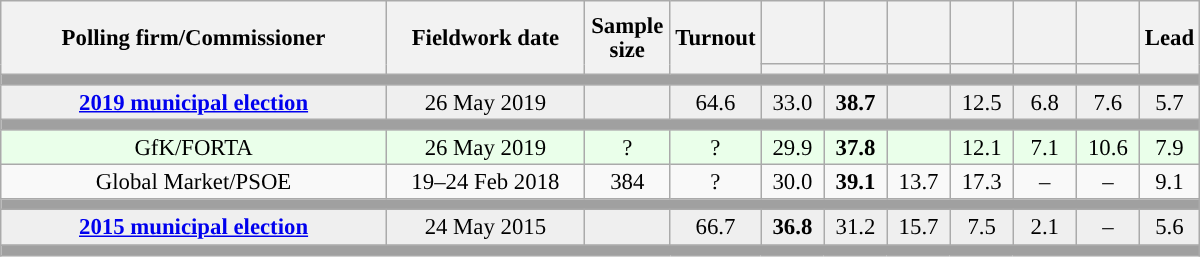<table class="wikitable collapsible collapsed" style="text-align:center; font-size:95%; line-height:16px;">
<tr style="height:42px;">
<th style="width:250px;" rowspan="2">Polling firm/Commissioner</th>
<th style="width:125px;" rowspan="2">Fieldwork date</th>
<th style="width:50px;" rowspan="2">Sample size</th>
<th style="width:45px;" rowspan="2">Turnout</th>
<th style="width:35px;"></th>
<th style="width:35px;"></th>
<th style="width:35px;"></th>
<th style="width:35px;"></th>
<th style="width:35px;"></th>
<th style="width:35px;"></th>
<th style="width:30px;" rowspan="2">Lead</th>
</tr>
<tr>
<th style="color:inherit;background:"></th>
<th style="color:inherit;background:"></th>
<th style="color:inherit;background:"></th>
<th style="color:inherit;background:"></th>
<th style="color:inherit;background:"></th>
<th style="color:inherit;background:"></th>
</tr>
<tr>
<td colspan="11" style="background:#A0A0A0"></td>
</tr>
<tr style="background:#EFEFEF;">
<td><strong><a href='#'>2019 municipal election</a></strong></td>
<td>26 May 2019</td>
<td></td>
<td>64.6</td>
<td>33.0<br></td>
<td><strong>38.7</strong><br></td>
<td></td>
<td>12.5<br></td>
<td>6.8<br></td>
<td>7.6<br></td>
<td style="background:">5.7</td>
</tr>
<tr>
<td colspan="11" style="background:#A0A0A0"></td>
</tr>
<tr style="background:#EAFFEA;">
<td>GfK/FORTA</td>
<td>26 May 2019</td>
<td>?</td>
<td>?</td>
<td>29.9<br></td>
<td><strong>37.8</strong><br></td>
<td></td>
<td>12.1<br></td>
<td>7.1<br></td>
<td>10.6<br></td>
<td style="background:">7.9</td>
</tr>
<tr>
<td>Global Market/PSOE</td>
<td>19–24 Feb 2018</td>
<td>384</td>
<td>?</td>
<td>30.0<br></td>
<td><strong>39.1</strong><br></td>
<td>13.7<br></td>
<td>17.3<br></td>
<td>–</td>
<td>–</td>
<td style="background:">9.1</td>
</tr>
<tr>
<td colspan="11" style="background:#A0A0A0"></td>
</tr>
<tr style="background:#EFEFEF;">
<td><strong><a href='#'>2015 municipal election</a></strong></td>
<td>24 May 2015</td>
<td></td>
<td>66.7</td>
<td><strong>36.8</strong><br></td>
<td>31.2<br></td>
<td>15.7<br></td>
<td>7.5<br></td>
<td>2.1<br></td>
<td>–</td>
<td style="background:">5.6</td>
</tr>
<tr>
<td colspan="11" style="background:#A0A0A0"></td>
</tr>
</table>
